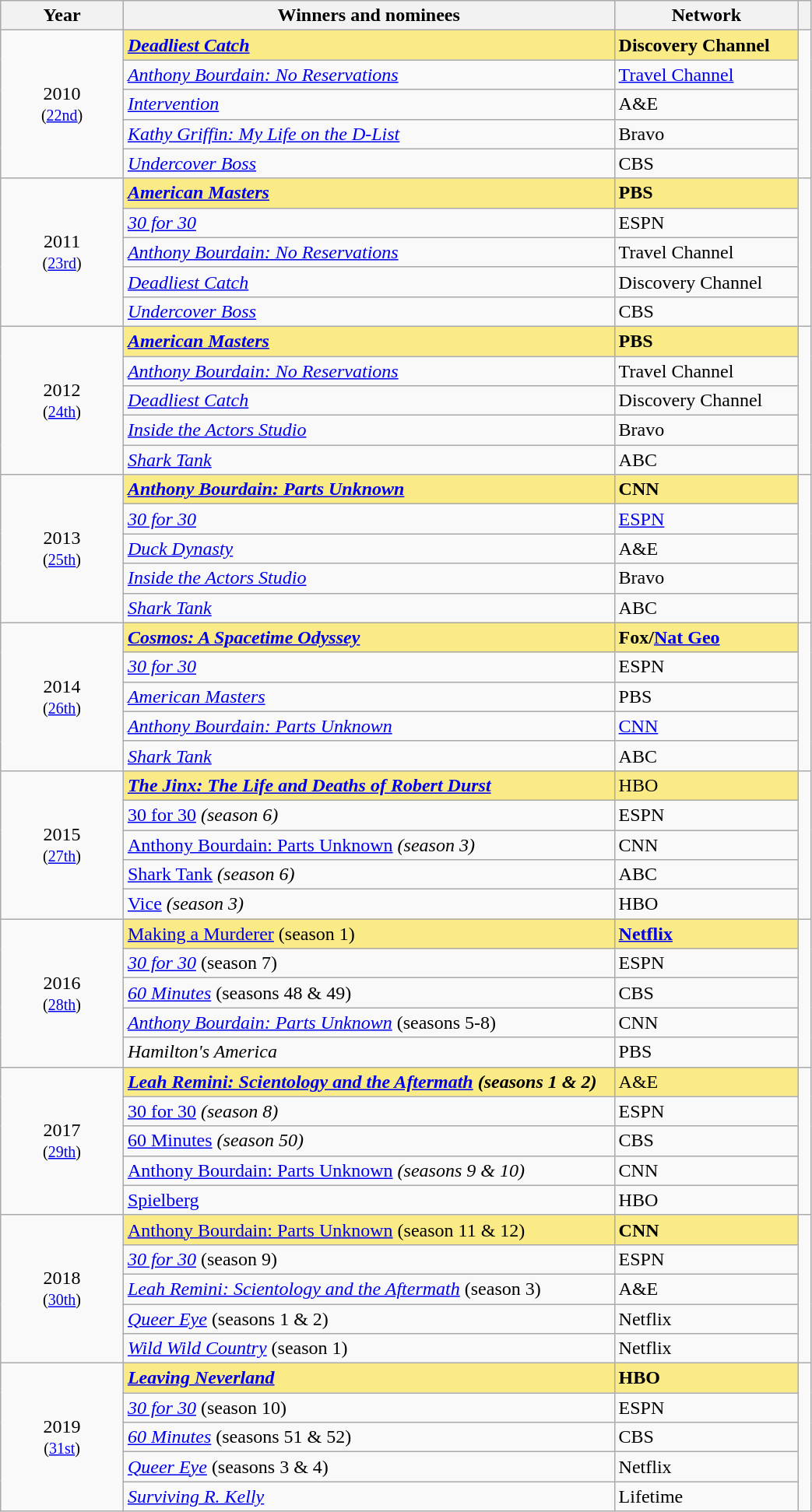<table class="wikitable" width="55%" cellpadding="5">
<tr>
<th width="10%"><strong>Year</strong></th>
<th width="40%"><strong>Winners and nominees</strong></th>
<th width="15%"><strong>Network</strong></th>
<th width="1%"><strong></strong></th>
</tr>
<tr>
<td rowspan="5" style="text-align:center;">2010<br><small>(<a href='#'>22nd</a>)</small></td>
<td style="background:#FAEB86;"><strong><em><a href='#'>Deadliest Catch</a></em></strong></td>
<td style="background:#FAEB86;"><strong>Discovery Channel</strong></td>
<td rowspan="5" style="text-align:center;"></td>
</tr>
<tr>
<td><em><a href='#'>Anthony Bourdain: No Reservations</a></em></td>
<td><a href='#'>Travel Channel</a></td>
</tr>
<tr>
<td><em><a href='#'>Intervention</a></em></td>
<td>A&E</td>
</tr>
<tr>
<td><em><a href='#'>Kathy Griffin: My Life on the D-List</a></em></td>
<td>Bravo</td>
</tr>
<tr>
<td><em><a href='#'>Undercover Boss</a></em></td>
<td>CBS</td>
</tr>
<tr>
<td rowspan="5" style="text-align:center;">2011<br><small>(<a href='#'>23rd</a>)</small></td>
<td style="background:#FAEB86;"><strong><em><a href='#'>American Masters</a></em></strong></td>
<td style="background:#FAEB86;"><strong>PBS</strong></td>
<td rowspan="5" style="text-align:center;"></td>
</tr>
<tr>
<td><em><a href='#'>30 for 30</a></em></td>
<td>ESPN</td>
</tr>
<tr>
<td><em><a href='#'>Anthony Bourdain: No Reservations</a></em></td>
<td>Travel Channel</td>
</tr>
<tr>
<td><em><a href='#'>Deadliest Catch</a></em></td>
<td>Discovery Channel</td>
</tr>
<tr>
<td><em><a href='#'>Undercover Boss</a></em></td>
<td>CBS</td>
</tr>
<tr>
<td rowspan="5" style="text-align:center;">2012<br><small>(<a href='#'>24th</a>)</small></td>
<td style="background:#FAEB86;"><strong><em><a href='#'>American Masters</a></em></strong></td>
<td style="background:#FAEB86;"><strong>PBS</strong></td>
<td rowspan="5" style="text-align:center;"></td>
</tr>
<tr>
<td><em><a href='#'>Anthony Bourdain: No Reservations</a></em></td>
<td>Travel Channel</td>
</tr>
<tr>
<td><em><a href='#'>Deadliest Catch</a></em></td>
<td>Discovery Channel</td>
</tr>
<tr>
<td><em><a href='#'>Inside the Actors Studio</a></em></td>
<td>Bravo</td>
</tr>
<tr>
<td><em><a href='#'>Shark Tank</a></em></td>
<td>ABC</td>
</tr>
<tr>
<td rowspan="5" style="text-align:center;">2013<br><small>(<a href='#'>25th</a>)</small></td>
<td style="background:#FAEB86;"><strong><em><a href='#'>Anthony Bourdain: Parts Unknown</a></em></strong></td>
<td style="background:#FAEB86;"><strong>CNN</strong></td>
<td rowspan="5" style="text-align:center;"></td>
</tr>
<tr>
<td><em><a href='#'>30 for 30</a></em></td>
<td><a href='#'>ESPN</a></td>
</tr>
<tr>
<td><em><a href='#'>Duck Dynasty</a></em></td>
<td>A&E</td>
</tr>
<tr>
<td><em><a href='#'>Inside the Actors Studio</a></em></td>
<td>Bravo</td>
</tr>
<tr>
<td><em><a href='#'>Shark Tank</a></em></td>
<td>ABC</td>
</tr>
<tr>
<td rowspan="5" style="text-align:center;">2014<br><small>(<a href='#'>26th</a>)</small></td>
<td style="background:#FAEB86;"><strong><em><a href='#'>Cosmos: A Spacetime Odyssey</a></em></strong></td>
<td style="background:#FAEB86;"><strong>Fox/<a href='#'>Nat Geo</a></strong></td>
<td rowspan="5" style="text-align:center;"></td>
</tr>
<tr>
<td><em><a href='#'>30 for 30</a></em></td>
<td>ESPN</td>
</tr>
<tr>
<td><em><a href='#'>American Masters</a></em></td>
<td>PBS</td>
</tr>
<tr>
<td><em><a href='#'>Anthony Bourdain: Parts Unknown</a></em></td>
<td><a href='#'>CNN</a></td>
</tr>
<tr>
<td><em><a href='#'>Shark Tank</a></em></td>
<td>ABC</td>
</tr>
<tr>
<td rowspan="5" style="text-align:center;">2015<br><small>(<a href='#'>27th</a>)</small></td>
<td style="background:#FAEB86;"><strong><em><a href='#'>The Jinx: The Life and Deaths of Robert Durst</a><em> <strong></td>
<td style="background:#FAEB86;"></strong>HBO<strong></td>
<td rowspan="5" style="text-align:center;"></td>
</tr>
<tr>
<td></em><a href='#'>30 for 30</a><em> (season 6)</td>
<td>ESPN</td>
</tr>
<tr>
<td></em><a href='#'>Anthony Bourdain: Parts Unknown</a><em> (season 3)</td>
<td>CNN</td>
</tr>
<tr>
<td></em><a href='#'>Shark Tank</a><em> (season 6)</td>
<td>ABC</td>
</tr>
<tr>
<td></em><a href='#'>Vice</a><em> (season 3)</td>
<td>HBO</td>
</tr>
<tr>
<td rowspan="5" style="text-align:center;">2016<br><small>(<a href='#'>28th</a>)</small></td>
<td style="background:#FAEB86;"></em></strong><a href='#'>Making a Murderer</a></em> (season 1)</strong></td>
<td style="background:#FAEB86;"><strong><a href='#'>Netflix</a></strong></td>
<td rowspan="5" style="text-align:center;"></td>
</tr>
<tr>
<td><em><a href='#'>30 for 30</a></em> (season 7)</td>
<td>ESPN</td>
</tr>
<tr>
<td><em><a href='#'>60 Minutes</a></em> (seasons 48 & 49)</td>
<td>CBS</td>
</tr>
<tr>
<td><em><a href='#'>Anthony Bourdain: Parts Unknown</a></em> (seasons 5-8)</td>
<td>CNN</td>
</tr>
<tr>
<td><em>Hamilton's America</em></td>
<td>PBS</td>
</tr>
<tr>
<td rowspan="5" style="text-align:center;">2017<br><small>(<a href='#'>29th</a>)</small></td>
<td style="background:#FAEB86;"><strong><em><a href='#'>Leah Remini: Scientology and the Aftermath</a><em> (seasons 1 & 2)<strong></td>
<td style="background:#FAEB86;"></strong>A&E<strong></td>
<td rowspan="5" style="text-align:center;"></td>
</tr>
<tr>
<td></em><a href='#'>30 for 30</a><em> (season 8)</td>
<td>ESPN</td>
</tr>
<tr>
<td></em><a href='#'>60 Minutes</a><em> (season 50)</td>
<td>CBS</td>
</tr>
<tr>
<td></em><a href='#'>Anthony Bourdain: Parts Unknown</a><em> (seasons 9 & 10)</td>
<td>CNN</td>
</tr>
<tr>
<td></em><a href='#'>Spielberg</a><em></td>
<td>HBO</td>
</tr>
<tr>
<td rowspan="5" style="text-align:center;">2018<br><small>(<a href='#'>30th</a>)</small></td>
<td style="background:#FAEB86;"></em></strong><a href='#'>Anthony Bourdain: Parts Unknown</a></em> (season 11 & 12)</strong></td>
<td style="background:#FAEB86;"><strong>CNN</strong></td>
<td rowspan="5" style="text-align:center;"></td>
</tr>
<tr>
<td><em><a href='#'>30 for 30</a></em> (season 9)</td>
<td>ESPN</td>
</tr>
<tr>
<td><em><a href='#'>Leah Remini: Scientology and the Aftermath</a></em> (season 3)</td>
<td>A&E</td>
</tr>
<tr>
<td><em><a href='#'>Queer Eye</a></em> (seasons 1 & 2)</td>
<td>Netflix</td>
</tr>
<tr>
<td><em><a href='#'>Wild Wild Country</a></em> (season 1)</td>
<td>Netflix</td>
</tr>
<tr>
<td rowspan="5" style="text-align:center;">2019<br><small>(<a href='#'>31st</a>)</small></td>
<td style="background:#FAEB86;"><strong><em><a href='#'>Leaving Neverland</a></em></strong></td>
<td style="background:#FAEB86;"><strong>HBO</strong></td>
<td rowspan="5" style="text-align:center;"></td>
</tr>
<tr>
<td><em><a href='#'>30 for 30</a></em> (season 10)</td>
<td>ESPN</td>
</tr>
<tr>
<td><em><a href='#'>60 Minutes</a></em>  (seasons 51 & 52)</td>
<td>CBS</td>
</tr>
<tr>
<td><em><a href='#'>Queer Eye</a></em> (seasons 3 & 4)</td>
<td>Netflix</td>
</tr>
<tr>
<td><em><a href='#'>Surviving R. Kelly</a></em></td>
<td>Lifetime</td>
</tr>
</table>
